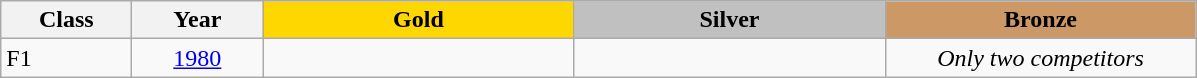<table class="wikitable">
<tr>
<th width=80>Class</th>
<th width=80>Year</th>
<td align=center width=200 bgcolor=gold><strong>Gold</strong></td>
<td align=center width=200 bgcolor=silver><strong>Silver</strong></td>
<td align=center width=200 bgcolor=cc9966><strong>Bronze</strong></td>
</tr>
<tr>
<td>F1</td>
<td align=center><a href='#'>1980</a></td>
<td></td>
<td></td>
<td align=center><em>Only two competitors</em></td>
</tr>
</table>
